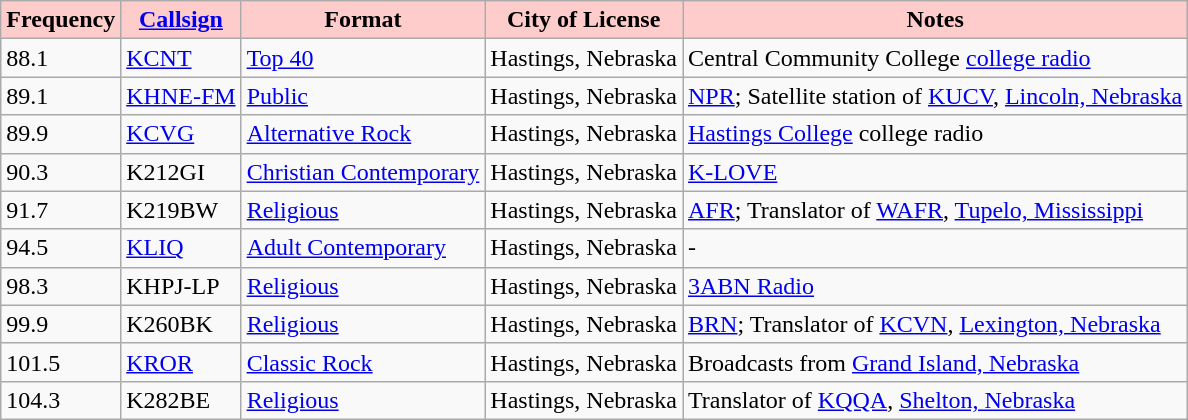<table class="wikitable" border="1">
<tr>
<th style="background:#ffcccc;"><strong>Frequency</strong></th>
<th style="background:#ffcccc;"><strong><a href='#'>Callsign</a></strong></th>
<th style="background:#ffcccc;"><strong>Format</strong></th>
<th style="background:#ffcccc;"><strong>City of License</strong></th>
<th style="background:#ffcccc;"><strong>Notes</strong></th>
</tr>
<tr>
<td>88.1</td>
<td><a href='#'>KCNT</a></td>
<td><a href='#'>Top 40</a></td>
<td>Hastings, Nebraska</td>
<td>Central Community College <a href='#'>college radio</a></td>
</tr>
<tr>
<td>89.1</td>
<td><a href='#'>KHNE-FM</a></td>
<td><a href='#'>Public</a></td>
<td>Hastings, Nebraska</td>
<td><a href='#'>NPR</a>; Satellite station of <a href='#'>KUCV</a>, <a href='#'>Lincoln, Nebraska</a></td>
</tr>
<tr>
<td>89.9</td>
<td><a href='#'>KCVG</a></td>
<td><a href='#'>Alternative Rock</a></td>
<td>Hastings, Nebraska</td>
<td><a href='#'>Hastings College</a> college radio</td>
</tr>
<tr>
<td>90.3</td>
<td>K212GI</td>
<td><a href='#'>Christian Contemporary</a></td>
<td>Hastings, Nebraska</td>
<td><a href='#'>K-LOVE</a></td>
</tr>
<tr>
<td>91.7</td>
<td>K219BW</td>
<td><a href='#'>Religious</a></td>
<td>Hastings, Nebraska</td>
<td><a href='#'>AFR</a>; Translator of <a href='#'>WAFR</a>, <a href='#'>Tupelo, Mississippi</a></td>
</tr>
<tr>
<td>94.5</td>
<td><a href='#'>KLIQ</a></td>
<td><a href='#'>Adult Contemporary</a></td>
<td>Hastings, Nebraska</td>
<td>-</td>
</tr>
<tr>
<td>98.3</td>
<td>KHPJ-LP</td>
<td><a href='#'>Religious</a></td>
<td>Hastings, Nebraska</td>
<td><a href='#'>3ABN Radio</a></td>
</tr>
<tr>
<td>99.9</td>
<td>K260BK</td>
<td><a href='#'>Religious</a></td>
<td>Hastings, Nebraska</td>
<td><a href='#'>BRN</a>; Translator of <a href='#'>KCVN</a>, <a href='#'>Lexington, Nebraska</a></td>
</tr>
<tr>
<td>101.5</td>
<td><a href='#'>KROR</a></td>
<td><a href='#'>Classic Rock</a></td>
<td>Hastings, Nebraska</td>
<td>Broadcasts from <a href='#'>Grand Island, Nebraska</a></td>
</tr>
<tr>
<td>104.3</td>
<td>K282BE</td>
<td><a href='#'>Religious</a></td>
<td>Hastings, Nebraska</td>
<td>Translator of <a href='#'>KQQA</a>, <a href='#'>Shelton, Nebraska</a></td>
</tr>
</table>
